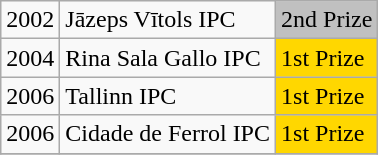<table class="wikitable">
<tr>
<td>2002</td>
<td> Jāzeps Vītols IPC</td>
<td bgcolor="silver">2nd Prize</td>
</tr>
<tr>
<td>2004</td>
<td> Rina Sala Gallo IPC</td>
<td bgcolor="gold">1st Prize</td>
</tr>
<tr>
<td>2006</td>
<td> Tallinn IPC</td>
<td bgcolor="gold">1st Prize</td>
</tr>
<tr>
<td>2006</td>
<td> Cidade de Ferrol IPC</td>
<td bgcolor="gold">1st Prize</td>
</tr>
<tr>
</tr>
</table>
